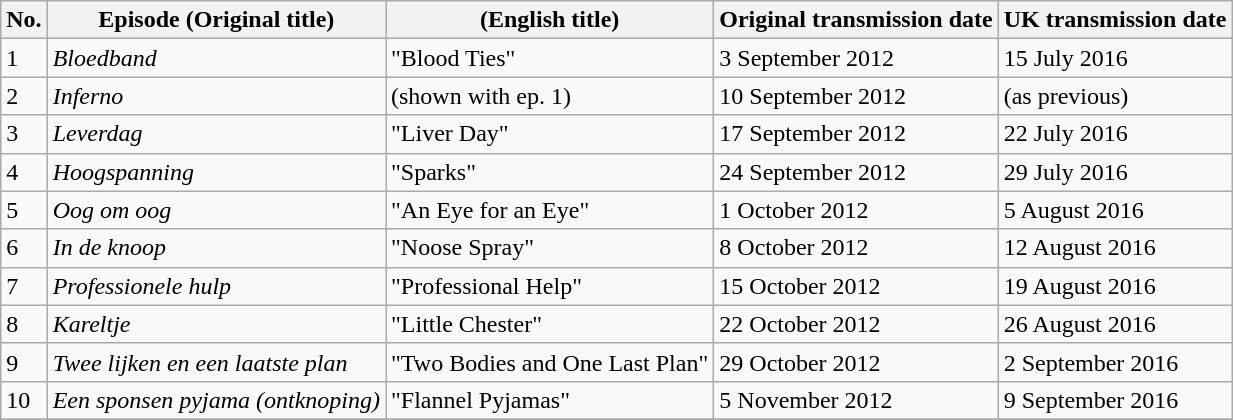<table class="wikitable">
<tr>
<th>No.</th>
<th>Episode (Original title)</th>
<th>(English title)</th>
<th>Original transmission date</th>
<th>UK transmission date</th>
</tr>
<tr>
<td>1</td>
<td><em>Bloedband</em></td>
<td>"Blood Ties"</td>
<td>3 September 2012</td>
<td>15 July 2016</td>
</tr>
<tr>
<td>2</td>
<td><em>Inferno</em></td>
<td>(shown with ep. 1)</td>
<td>10 September 2012</td>
<td>(as previous)</td>
</tr>
<tr>
<td>3</td>
<td><em>Leverdag</em></td>
<td>"Liver Day"</td>
<td>17 September 2012</td>
<td>22 July 2016</td>
</tr>
<tr>
<td>4</td>
<td><em>Hoogspanning</em></td>
<td>"Sparks"</td>
<td>24 September 2012</td>
<td>29 July 2016</td>
</tr>
<tr>
<td>5</td>
<td><em>Oog om oog</em></td>
<td>"An Eye for an Eye"</td>
<td>1 October 2012</td>
<td>5 August 2016</td>
</tr>
<tr>
<td>6</td>
<td><em>In de knoop</em></td>
<td>"Noose Spray"</td>
<td>8 October 2012</td>
<td>12 August 2016</td>
</tr>
<tr>
<td>7</td>
<td><em>Professionele hulp</em></td>
<td>"Professional Help"</td>
<td>15 October 2012</td>
<td>19 August 2016</td>
</tr>
<tr>
<td>8</td>
<td><em>Kareltje</em></td>
<td>"Little Chester"</td>
<td>22 October 2012</td>
<td>26 August 2016</td>
</tr>
<tr>
<td>9</td>
<td><em>Twee lijken en een laatste plan</em></td>
<td>"Two Bodies and One Last Plan"</td>
<td>29 October 2012</td>
<td>2 September 2016</td>
</tr>
<tr>
<td>10</td>
<td><em>Een sponsen pyjama (ontknoping)</em></td>
<td>"Flannel Pyjamas"</td>
<td>5 November 2012</td>
<td>9 September 2016</td>
</tr>
<tr>
</tr>
</table>
